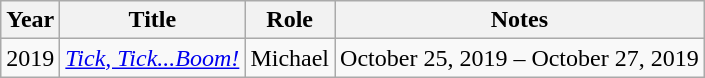<table class="wikitable">
<tr>
<th>Year</th>
<th>Title</th>
<th>Role</th>
<th class="unsortable">Notes</th>
</tr>
<tr>
<td>2019</td>
<td><em><a href='#'>Tick, Tick...Boom!</a></em></td>
<td>Michael</td>
<td>October 25, 2019 – October 27, 2019</td>
</tr>
</table>
